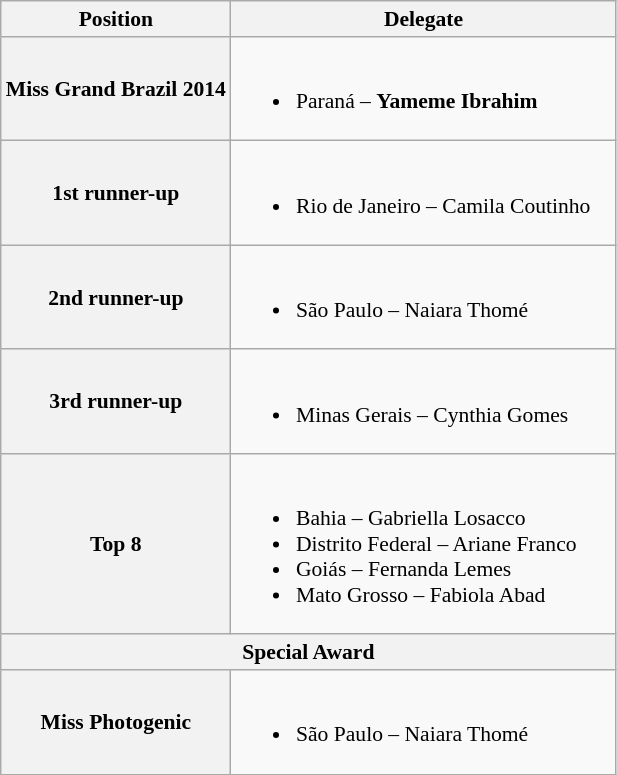<table class="wikitable" style="font-size: 90%";>
<tr>
<th>Position</th>
<th width=250>Delegate</th>
</tr>
<tr>
<th>Miss Grand Brazil 2014</th>
<td><br><ul><li>Paraná – <strong>Yameme Ibrahim</strong></li></ul></td>
</tr>
<tr>
<th>1st runner-up</th>
<td><br><ul><li>Rio de Janeiro – Camila Coutinho</li></ul></td>
</tr>
<tr>
<th>2nd runner-up</th>
<td><br><ul><li>São Paulo – Naiara Thomé</li></ul></td>
</tr>
<tr>
<th>3rd runner-up</th>
<td><br><ul><li>Minas Gerais – Cynthia Gomes</li></ul></td>
</tr>
<tr>
<th>Top 8</th>
<td><br><ul><li>Bahia – Gabriella Losacco</li><li>Distrito Federal – Ariane Franco</li><li>Goiás – Fernanda Lemes</li><li>Mato Grosso – Fabiola Abad</li></ul></td>
</tr>
<tr>
<th colspan=2>Special Award</th>
</tr>
<tr>
<th>Miss Photogenic</th>
<td><br><ul><li>São Paulo – Naiara Thomé</li></ul></td>
</tr>
</table>
